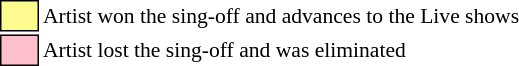<table class="toccolours" style="font-size: 90%; white-space: nowrap;">
<tr>
<td style="background:#fdfc8f; border:1px solid black;">      </td>
<td>Artist won the sing-off and advances to the Live shows</td>
</tr>
<tr>
<td style="background:pink; border:1px solid black;">      </td>
<td>Artist lost the sing-off and was eliminated</td>
</tr>
</table>
